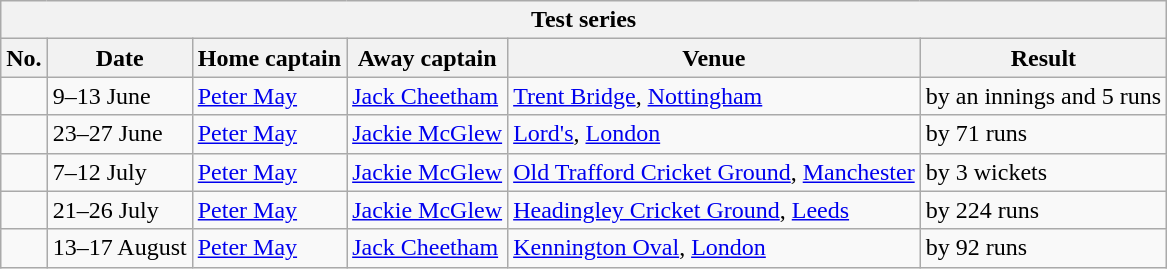<table class="wikitable">
<tr>
<th colspan="9">Test series</th>
</tr>
<tr>
<th>No.</th>
<th>Date</th>
<th>Home captain</th>
<th>Away captain</th>
<th>Venue</th>
<th>Result</th>
</tr>
<tr>
<td></td>
<td>9–13 June</td>
<td><a href='#'>Peter May</a></td>
<td><a href='#'>Jack Cheetham</a></td>
<td><a href='#'>Trent Bridge</a>, <a href='#'>Nottingham</a></td>
<td> by an innings and 5 runs</td>
</tr>
<tr>
<td></td>
<td>23–27 June</td>
<td><a href='#'>Peter May</a></td>
<td><a href='#'>Jackie McGlew</a></td>
<td><a href='#'>Lord's</a>, <a href='#'>London</a></td>
<td> by 71 runs</td>
</tr>
<tr>
<td></td>
<td>7–12 July</td>
<td><a href='#'>Peter May</a></td>
<td><a href='#'>Jackie McGlew</a></td>
<td><a href='#'>Old Trafford Cricket Ground</a>, <a href='#'>Manchester</a></td>
<td> by 3 wickets</td>
</tr>
<tr>
<td></td>
<td>21–26 July</td>
<td><a href='#'>Peter May</a></td>
<td><a href='#'>Jackie McGlew</a></td>
<td><a href='#'>Headingley Cricket Ground</a>, <a href='#'>Leeds</a></td>
<td> by 224 runs</td>
</tr>
<tr>
<td></td>
<td>13–17 August</td>
<td><a href='#'>Peter May</a></td>
<td><a href='#'>Jack Cheetham</a></td>
<td><a href='#'>Kennington Oval</a>, <a href='#'>London</a></td>
<td> by 92 runs</td>
</tr>
</table>
